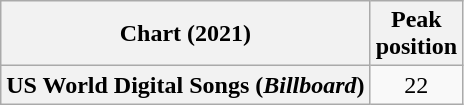<table class="wikitable plainrowheaders" style="text-align:center">
<tr>
<th scope="col">Chart (2021)</th>
<th scope="col">Peak<br>position</th>
</tr>
<tr>
<th scope="row">US World Digital Songs (<em>Billboard</em>)</th>
<td align="center">22</td>
</tr>
</table>
